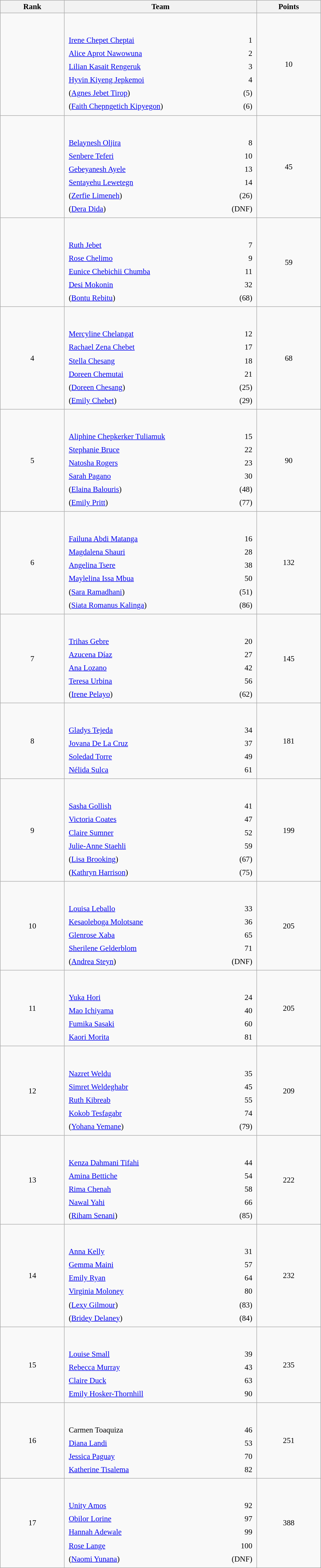<table class="wikitable sortable" style=" text-align:center; font-size:95%;" width="50%">
<tr>
<th width=10%>Rank</th>
<th width=30%>Team</th>
<th width=10%>Points</th>
</tr>
<tr>
<td align=center></td>
<td align=left> <br><br><table width=100%>
<tr>
<td align=left style="border:0"><a href='#'>Irene Chepet Cheptai</a></td>
<td align=right style="border:0">1</td>
</tr>
<tr>
<td align=left style="border:0"><a href='#'>Alice Aprot Nawowuna</a></td>
<td align=right style="border:0">2</td>
</tr>
<tr>
<td align=left style="border:0"><a href='#'>Lilian Kasait Rengeruk</a></td>
<td align=right style="border:0">3</td>
</tr>
<tr>
<td align=left style="border:0"><a href='#'>Hyvin Kiyeng Jepkemoi</a></td>
<td align=right style="border:0">4</td>
</tr>
<tr>
<td align=left style="border:0">(<a href='#'>Agnes Jebet Tirop</a>)</td>
<td align=right style="border:0">(5)</td>
</tr>
<tr>
<td align=left style="border:0">(<a href='#'>Faith Chepngetich Kipyegon</a>)</td>
<td align=right style="border:0">(6)</td>
</tr>
</table>
</td>
<td>10</td>
</tr>
<tr>
<td align=center></td>
<td align=left> <br><br><table width=100%>
<tr>
<td align=left style="border:0"><a href='#'>Belaynesh Oljira</a></td>
<td align=right style="border:0">8</td>
</tr>
<tr>
<td align=left style="border:0"><a href='#'>Senbere Teferi</a></td>
<td align=right style="border:0">10</td>
</tr>
<tr>
<td align=left style="border:0"><a href='#'>Gebeyanesh Ayele</a></td>
<td align=right style="border:0">13</td>
</tr>
<tr>
<td align=left style="border:0"><a href='#'>Sentayehu Lewetegn</a></td>
<td align=right style="border:0">14</td>
</tr>
<tr>
<td align=left style="border:0">(<a href='#'>Zerfie Limeneh</a>)</td>
<td align=right style="border:0">(26)</td>
</tr>
<tr>
<td align=left style="border:0">(<a href='#'>Dera Dida</a>)</td>
<td align=right style="border:0">(DNF)</td>
</tr>
</table>
</td>
<td>45</td>
</tr>
<tr>
<td align=center></td>
<td align=left> <br><br><table width=100%>
<tr>
<td align=left style="border:0"><a href='#'>Ruth Jebet</a></td>
<td align=right style="border:0">7</td>
</tr>
<tr>
<td align=left style="border:0"><a href='#'>Rose Chelimo</a></td>
<td align=right style="border:0">9</td>
</tr>
<tr>
<td align=left style="border:0"><a href='#'>Eunice Chebichii Chumba</a></td>
<td align=right style="border:0">11</td>
</tr>
<tr>
<td align=left style="border:0"><a href='#'>Desi Mokonin</a></td>
<td align=right style="border:0">32</td>
</tr>
<tr>
<td align=left style="border:0">(<a href='#'>Bontu Rebitu</a>)</td>
<td align=right style="border:0">(68)</td>
</tr>
</table>
</td>
<td>59</td>
</tr>
<tr>
<td align=center>4</td>
<td align=left> <br><br><table width=100%>
<tr>
<td align=left style="border:0"><a href='#'>Mercyline Chelangat</a></td>
<td align=right style="border:0">12</td>
</tr>
<tr>
<td align=left style="border:0"><a href='#'>Rachael Zena Chebet</a></td>
<td align=right style="border:0">17</td>
</tr>
<tr>
<td align=left style="border:0"><a href='#'>Stella Chesang</a></td>
<td align=right style="border:0">18</td>
</tr>
<tr>
<td align=left style="border:0"><a href='#'>Doreen Chemutai</a></td>
<td align=right style="border:0">21</td>
</tr>
<tr>
<td align=left style="border:0">(<a href='#'>Doreen Chesang</a>)</td>
<td align=right style="border:0">(25)</td>
</tr>
<tr>
<td align=left style="border:0">(<a href='#'>Emily Chebet</a>)</td>
<td align=right style="border:0">(29)</td>
</tr>
</table>
</td>
<td>68</td>
</tr>
<tr>
<td align=center>5</td>
<td align=left> <br><br><table width=100%>
<tr>
<td align=left style="border:0"><a href='#'>Aliphine Chepkerker Tuliamuk</a></td>
<td align=right style="border:0">15</td>
</tr>
<tr>
<td align=left style="border:0"><a href='#'>Stephanie Bruce</a></td>
<td align=right style="border:0">22</td>
</tr>
<tr>
<td align=left style="border:0"><a href='#'>Natosha Rogers</a></td>
<td align=right style="border:0">23</td>
</tr>
<tr>
<td align=left style="border:0"><a href='#'>Sarah Pagano</a></td>
<td align=right style="border:0">30</td>
</tr>
<tr>
<td align=left style="border:0">(<a href='#'>Elaina Balouris</a>)</td>
<td align=right style="border:0">(48)</td>
</tr>
<tr>
<td align=left style="border:0">(<a href='#'>Emily Pritt</a>)</td>
<td align=right style="border:0">(77)</td>
</tr>
</table>
</td>
<td>90</td>
</tr>
<tr>
<td align=center>6</td>
<td align=left> <br><br><table width=100%>
<tr>
<td align=left style="border:0"><a href='#'>Failuna Abdi Matanga</a></td>
<td align=right style="border:0">16</td>
</tr>
<tr>
<td align=left style="border:0"><a href='#'>Magdalena Shauri</a></td>
<td align=right style="border:0">28</td>
</tr>
<tr>
<td align=left style="border:0"><a href='#'>Angelina Tsere</a></td>
<td align=right style="border:0">38</td>
</tr>
<tr>
<td align=left style="border:0"><a href='#'>Maylelina Issa Mbua</a></td>
<td align=right style="border:0">50</td>
</tr>
<tr>
<td align=left style="border:0">(<a href='#'>Sara Ramadhani</a>)</td>
<td align=right style="border:0">(51)</td>
</tr>
<tr>
<td align=left style="border:0">(<a href='#'>Siata Romanus Kalinga</a>)</td>
<td align=right style="border:0">(86)</td>
</tr>
</table>
</td>
<td>132</td>
</tr>
<tr>
<td align=center>7</td>
<td align=left> <br><br><table width=100%>
<tr>
<td align=left style="border:0"><a href='#'>Trihas Gebre</a></td>
<td align=right style="border:0">20</td>
</tr>
<tr>
<td align=left style="border:0"><a href='#'>Azucena Díaz</a></td>
<td align=right style="border:0">27</td>
</tr>
<tr>
<td align=left style="border:0"><a href='#'>Ana Lozano</a></td>
<td align=right style="border:0">42</td>
</tr>
<tr>
<td align=left style="border:0"><a href='#'>Teresa Urbina</a></td>
<td align=right style="border:0">56</td>
</tr>
<tr>
<td align=left style="border:0">(<a href='#'>Irene Pelayo</a>)</td>
<td align=right style="border:0">(62)</td>
</tr>
</table>
</td>
<td>145</td>
</tr>
<tr>
<td align=center>8</td>
<td align=left> <br><br><table width=100%>
<tr>
<td align=left style="border:0"><a href='#'>Gladys Tejeda</a></td>
<td align=right style="border:0">34</td>
</tr>
<tr>
<td align=left style="border:0"><a href='#'>Jovana De La Cruz</a></td>
<td align=right style="border:0">37</td>
</tr>
<tr>
<td align=left style="border:0"><a href='#'>Soledad Torre</a></td>
<td align=right style="border:0">49</td>
</tr>
<tr>
<td align=left style="border:0"><a href='#'>Nélida Sulca</a></td>
<td align=right style="border:0">61</td>
</tr>
</table>
</td>
<td>181</td>
</tr>
<tr>
<td align=center>9</td>
<td align=left> <br><br><table width=100%>
<tr>
<td align=left style="border:0"><a href='#'>Sasha Gollish</a></td>
<td align=right style="border:0">41</td>
</tr>
<tr>
<td align=left style="border:0"><a href='#'>Victoria Coates</a></td>
<td align=right style="border:0">47</td>
</tr>
<tr>
<td align=left style="border:0"><a href='#'>Claire Sumner</a></td>
<td align=right style="border:0">52</td>
</tr>
<tr>
<td align=left style="border:0"><a href='#'>Julie-Anne Staehli</a></td>
<td align=right style="border:0">59</td>
</tr>
<tr>
<td align=left style="border:0">(<a href='#'>Lisa Brooking</a>)</td>
<td align=right style="border:0">(67)</td>
</tr>
<tr>
<td align=left style="border:0">(<a href='#'>Kathryn Harrison</a>)</td>
<td align=right style="border:0">(75)</td>
</tr>
</table>
</td>
<td>199</td>
</tr>
<tr>
<td align=center>10</td>
<td align=left> <br><br><table width=100%>
<tr>
<td align=left style="border:0"><a href='#'>Louisa Leballo</a></td>
<td align=right style="border:0">33</td>
</tr>
<tr>
<td align=left style="border:0"><a href='#'>Kesaoleboga Molotsane</a></td>
<td align=right style="border:0">36</td>
</tr>
<tr>
<td align=left style="border:0"><a href='#'>Glenrose Xaba</a></td>
<td align=right style="border:0">65</td>
</tr>
<tr>
<td align=left style="border:0"><a href='#'>Sherilene Gelderblom</a></td>
<td align=right style="border:0">71</td>
</tr>
<tr>
<td align=left style="border:0">(<a href='#'>Andrea Steyn</a>)</td>
<td align=right style="border:0">(DNF)</td>
</tr>
</table>
</td>
<td>205</td>
</tr>
<tr>
<td align=center>11</td>
<td align=left> <br><br><table width=100%>
<tr>
<td align=left style="border:0"><a href='#'>Yuka Hori</a></td>
<td align=right style="border:0">24</td>
</tr>
<tr>
<td align=left style="border:0"><a href='#'>Mao Ichiyama</a></td>
<td align=right style="border:0">40</td>
</tr>
<tr>
<td align=left style="border:0"><a href='#'>Fumika Sasaki</a></td>
<td align=right style="border:0">60</td>
</tr>
<tr>
<td align=left style="border:0"><a href='#'>Kaori Morita</a></td>
<td align=right style="border:0">81</td>
</tr>
</table>
</td>
<td>205</td>
</tr>
<tr>
<td align=center>12</td>
<td align=left> <br><br><table width=100%>
<tr>
<td align=left style="border:0"><a href='#'>Nazret Weldu</a></td>
<td align=right style="border:0">35</td>
</tr>
<tr>
<td align=left style="border:0"><a href='#'>Simret Weldeghabr</a></td>
<td align=right style="border:0">45</td>
</tr>
<tr>
<td align=left style="border:0"><a href='#'>Ruth Kibreab</a></td>
<td align=right style="border:0">55</td>
</tr>
<tr>
<td align=left style="border:0"><a href='#'>Kokob Tesfagabr</a></td>
<td align=right style="border:0">74</td>
</tr>
<tr>
<td align=left style="border:0">(<a href='#'>Yohana Yemane</a>)</td>
<td align=right style="border:0">(79)</td>
</tr>
</table>
</td>
<td>209</td>
</tr>
<tr>
<td align=center>13</td>
<td align=left> <br><br><table width=100%>
<tr>
<td align=left style="border:0"><a href='#'>Kenza Dahmani Tifahi</a></td>
<td align=right style="border:0">44</td>
</tr>
<tr>
<td align=left style="border:0"><a href='#'>Amina Bettiche</a></td>
<td align=right style="border:0">54</td>
</tr>
<tr>
<td align=left style="border:0"><a href='#'>Rima Chenah</a></td>
<td align=right style="border:0">58</td>
</tr>
<tr>
<td align=left style="border:0"><a href='#'>Nawal Yahi</a></td>
<td align=right style="border:0">66</td>
</tr>
<tr>
<td align=left style="border:0">(<a href='#'>Riham Senani</a>)</td>
<td align=right style="border:0">(85)</td>
</tr>
</table>
</td>
<td>222</td>
</tr>
<tr>
<td align=center>14</td>
<td align=left> <br><br><table width=100%>
<tr>
<td align=left style="border:0"><a href='#'>Anna Kelly</a></td>
<td align=right style="border:0">31</td>
</tr>
<tr>
<td align=left style="border:0"><a href='#'>Gemma Maini</a></td>
<td align=right style="border:0">57</td>
</tr>
<tr>
<td align=left style="border:0"><a href='#'>Emily Ryan</a></td>
<td align=right style="border:0">64</td>
</tr>
<tr>
<td align=left style="border:0"><a href='#'>Virginia Moloney</a></td>
<td align=right style="border:0">80</td>
</tr>
<tr>
<td align=left style="border:0">(<a href='#'>Lexy Gilmour</a>)</td>
<td align=right style="border:0">(83)</td>
</tr>
<tr>
<td align=left style="border:0">(<a href='#'>Bridey Delaney</a>)</td>
<td align=right style="border:0">(84)</td>
</tr>
</table>
</td>
<td>232</td>
</tr>
<tr>
<td align=center>15</td>
<td align=left> <br><br><table width=100%>
<tr>
<td align=left style="border:0"><a href='#'>Louise Small</a></td>
<td align=right style="border:0">39</td>
</tr>
<tr>
<td align=left style="border:0"><a href='#'>Rebecca Murray</a></td>
<td align=right style="border:0">43</td>
</tr>
<tr>
<td align=left style="border:0"><a href='#'>Claire Duck</a></td>
<td align=right style="border:0">63</td>
</tr>
<tr>
<td align=left style="border:0"><a href='#'>Emily Hosker-Thornhill</a></td>
<td align=right style="border:0">90</td>
</tr>
</table>
</td>
<td>235</td>
</tr>
<tr>
<td align=center>16</td>
<td align=left> <br><br><table width=100%>
<tr>
<td align=left style="border:0">Carmen Toaquiza</td>
<td align=right style="border:0">46</td>
</tr>
<tr>
<td align=left style="border:0"><a href='#'>Diana Landi</a></td>
<td align=right style="border:0">53</td>
</tr>
<tr>
<td align=left style="border:0"><a href='#'>Jessica Paguay</a></td>
<td align=right style="border:0">70</td>
</tr>
<tr>
<td align=left style="border:0"><a href='#'>Katherine Tisalema</a></td>
<td align=right style="border:0">82</td>
</tr>
</table>
</td>
<td>251</td>
</tr>
<tr>
<td align=center>17</td>
<td align=left> <br><br><table width=100%>
<tr>
<td align=left style="border:0"><a href='#'>Unity Amos</a></td>
<td align=right style="border:0">92</td>
</tr>
<tr>
<td align=left style="border:0"><a href='#'>Obilor Lorine</a></td>
<td align=right style="border:0">97</td>
</tr>
<tr>
<td align=left style="border:0"><a href='#'>Hannah Adewale</a></td>
<td align=right style="border:0">99</td>
</tr>
<tr>
<td align=left style="border:0"><a href='#'>Rose Lange</a></td>
<td align=right style="border:0">100</td>
</tr>
<tr>
<td align=left style="border:0">(<a href='#'>Naomi Yunana</a>)</td>
<td align=right style="border:0">(DNF)</td>
</tr>
</table>
</td>
<td>388</td>
</tr>
</table>
